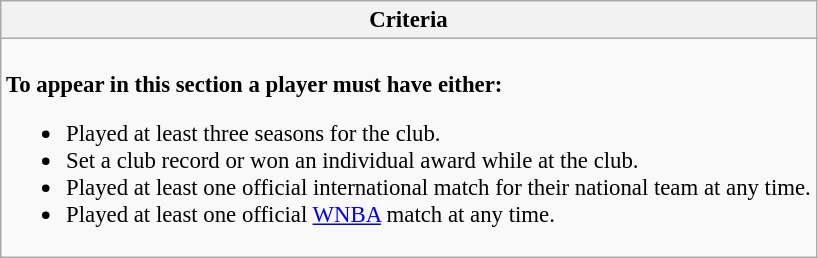<table class="wikitable collapsible collapsed" style="font-size:95%;">
<tr>
<th>Criteria</th>
</tr>
<tr>
<td><br><strong>To appear in this section a player must have either:</strong><ul><li>Played at least three seasons for the club.</li><li>Set a club record or won an individual award while at the club.</li><li>Played at least one official international match for their national team at any time.</li><li>Played at least one official <a href='#'>WNBA</a> match at any time.</li></ul></td>
</tr>
</table>
